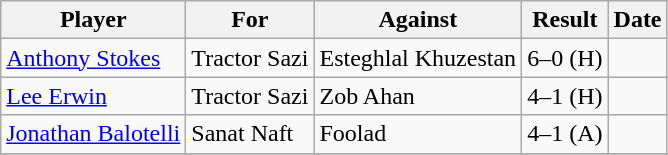<table class="wikitable sortable">
<tr>
<th>Player</th>
<th>For</th>
<th>Against</th>
<th align=center>Result</th>
<th>Date</th>
</tr>
<tr>
<td> <a href='#'>Anthony Stokes</a></td>
<td>Tractor Sazi</td>
<td>Esteghlal Khuzestan</td>
<td align=center>6–0 (H)</td>
<td></td>
</tr>
<tr>
<td> <a href='#'>Lee Erwin</a></td>
<td>Tractor Sazi</td>
<td>Zob Ahan</td>
<td align=center>4–1 (H)</td>
<td></td>
</tr>
<tr>
<td> <a href='#'>Jonathan Balotelli</a></td>
<td>Sanat Naft</td>
<td>Foolad</td>
<td align=center>4–1 (A)</td>
<td></td>
</tr>
<tr>
</tr>
</table>
